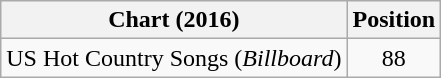<table class="wikitable">
<tr>
<th>Chart (2016)</th>
<th>Position</th>
</tr>
<tr>
<td>US Hot Country Songs (<em>Billboard</em>)</td>
<td align="center">88</td>
</tr>
</table>
